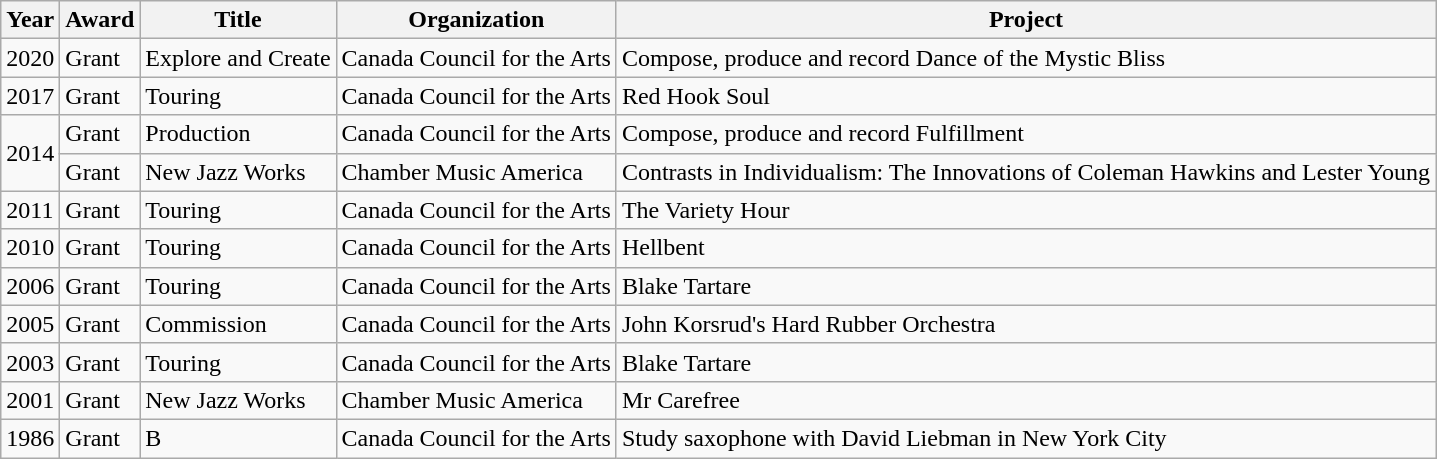<table class="wikitable">
<tr>
<th>Year</th>
<th>Award</th>
<th>Title</th>
<th>Organization</th>
<th>Project</th>
</tr>
<tr>
<td>2020</td>
<td>Grant</td>
<td>Explore and Create</td>
<td>Canada Council for the Arts</td>
<td>Compose, produce and record Dance of the Mystic Bliss</td>
</tr>
<tr>
<td>2017</td>
<td>Grant</td>
<td>Touring</td>
<td>Canada Council for the Arts</td>
<td>Red Hook Soul</td>
</tr>
<tr>
<td rowspan="2">2014</td>
<td>Grant</td>
<td>Production</td>
<td>Canada Council for the Arts</td>
<td>Compose, produce and record Fulfillment</td>
</tr>
<tr>
<td>Grant</td>
<td>New Jazz Works</td>
<td>Chamber Music America</td>
<td>Contrasts in Individualism: The Innovations of Coleman Hawkins and Lester Young</td>
</tr>
<tr>
<td>2011</td>
<td>Grant</td>
<td>Touring</td>
<td>Canada Council for the Arts</td>
<td>The Variety Hour</td>
</tr>
<tr>
<td>2010</td>
<td>Grant</td>
<td>Touring</td>
<td>Canada Council for the Arts</td>
<td>Hellbent</td>
</tr>
<tr>
<td>2006</td>
<td>Grant</td>
<td>Touring</td>
<td>Canada Council for the Arts</td>
<td>Blake Tartare</td>
</tr>
<tr>
<td>2005</td>
<td>Grant</td>
<td>Commission</td>
<td>Canada Council for the Arts</td>
<td>John Korsrud's Hard Rubber Orchestra</td>
</tr>
<tr>
<td>2003</td>
<td>Grant</td>
<td>Touring</td>
<td>Canada Council for the Arts</td>
<td>Blake Tartare</td>
</tr>
<tr>
<td>2001</td>
<td>Grant</td>
<td>New Jazz Works</td>
<td>Chamber Music America</td>
<td>Mr Carefree</td>
</tr>
<tr>
<td>1986</td>
<td>Grant</td>
<td>B</td>
<td>Canada Council for the Arts</td>
<td>Study saxophone with David Liebman in New York City</td>
</tr>
</table>
